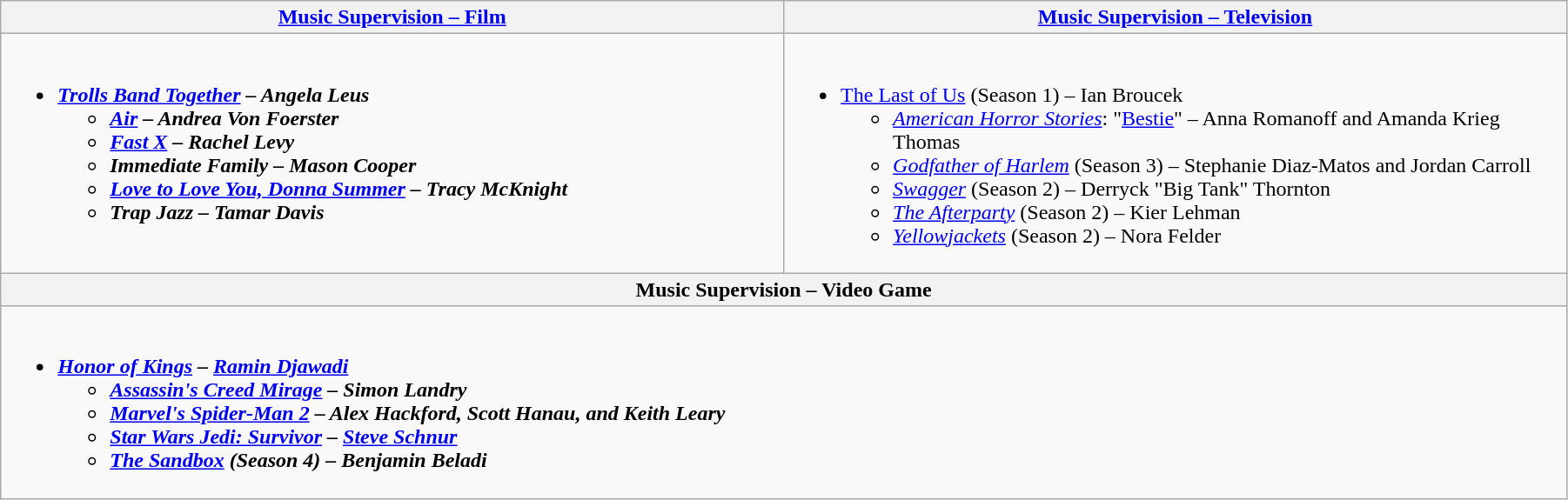<table class="wikitable" style="width:95%">
<tr>
<th width="50%"><a href='#'>Music Supervision – Film</a></th>
<th width="50%"><a href='#'>Music Supervision – Television</a></th>
</tr>
<tr>
<td valign="top"><br><ul><li><strong><em><a href='#'>Trolls Band Together</a><em> – Angela Leus<strong><ul><li></em><a href='#'>Air</a><em> – Andrea Von Foerster</li><li></em><a href='#'>Fast X</a><em> – Rachel Levy</li><li></em>Immediate Family<em> – Mason Cooper</li><li></em><a href='#'>Love to Love You, Donna Summer</a><em> – Tracy McKnight</li><li></em>Trap Jazz<em> – Tamar Davis</li></ul></li></ul></td>
<td valign="top"><br><ul><li></em></strong><a href='#'>The Last of Us</a></em> (Season 1) – Ian Broucek</strong><ul><li><em><a href='#'>American Horror Stories</a></em>: "<a href='#'>Bestie</a>" – Anna Romanoff and Amanda Krieg Thomas</li><li><em><a href='#'>Godfather of Harlem</a></em> (Season 3) – Stephanie Diaz-Matos and Jordan Carroll</li><li><em><a href='#'>Swagger</a></em> (Season 2) – Derryck "Big Tank" Thornton</li><li><em><a href='#'>The Afterparty</a></em> (Season 2) – Kier Lehman</li><li><em><a href='#'>Yellowjackets</a></em> (Season 2) – Nora Felder</li></ul></li></ul></td>
</tr>
<tr>
<th width="50%" colspan="2">Music Supervision – Video Game</th>
</tr>
<tr>
<td colspan="2" valign="top"><br><ul><li><strong><em><a href='#'>Honor of Kings</a><em> – <a href='#'>Ramin Djawadi</a><strong><ul><li></em><a href='#'>Assassin's Creed Mirage</a><em> – Simon Landry</li><li></em><a href='#'>Marvel's Spider-Man 2</a><em> – Alex Hackford, Scott Hanau, and Keith Leary</li><li></em><a href='#'>Star Wars Jedi: Survivor</a><em> – <a href='#'>Steve Schnur</a></li><li></em><a href='#'>The Sandbox</a><em> (Season 4) – Benjamin Beladi</li></ul></li></ul></td>
</tr>
</table>
